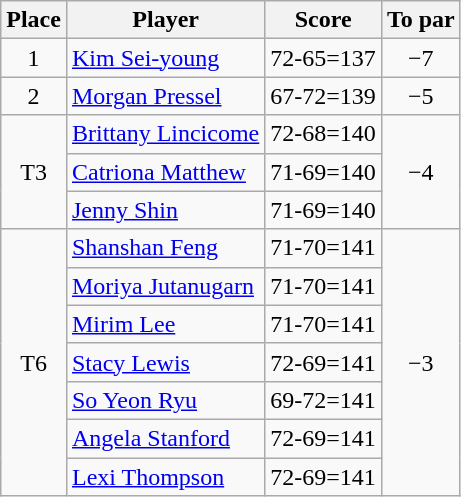<table class="wikitable">
<tr>
<th>Place</th>
<th>Player</th>
<th>Score</th>
<th>To par</th>
</tr>
<tr>
<td align=center>1</td>
<td> <a href='#'>Kim Sei-young</a></td>
<td>72-65=137</td>
<td align=center>−7</td>
</tr>
<tr>
<td align=center>2</td>
<td> <a href='#'>Morgan Pressel</a></td>
<td>67-72=139</td>
<td align=center>−5</td>
</tr>
<tr>
<td rowspan=3 align=center>T3</td>
<td> <a href='#'>Brittany Lincicome</a></td>
<td>72-68=140</td>
<td rowspan=3 align=center>−4</td>
</tr>
<tr>
<td> <a href='#'>Catriona Matthew</a></td>
<td>71-69=140</td>
</tr>
<tr>
<td> <a href='#'>Jenny Shin</a></td>
<td>71-69=140</td>
</tr>
<tr>
<td rowspan=7 align=center>T6</td>
<td> <a href='#'>Shanshan Feng</a></td>
<td>71-70=141</td>
<td rowspan=7 align=center>−3</td>
</tr>
<tr>
<td> <a href='#'>Moriya Jutanugarn</a></td>
<td>71-70=141</td>
</tr>
<tr>
<td> <a href='#'>Mirim Lee</a></td>
<td>71-70=141</td>
</tr>
<tr>
<td> <a href='#'>Stacy Lewis</a></td>
<td>72-69=141</td>
</tr>
<tr>
<td> <a href='#'>So Yeon Ryu</a></td>
<td>69-72=141</td>
</tr>
<tr>
<td> <a href='#'>Angela Stanford</a></td>
<td>72-69=141</td>
</tr>
<tr>
<td> <a href='#'>Lexi Thompson</a></td>
<td>72-69=141</td>
</tr>
</table>
